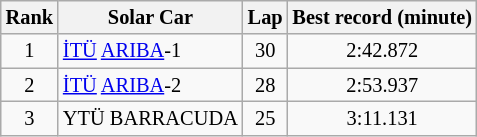<table class="wikitable sortable centre" style="font-size: 85%;">
<tr>
<th>Rank</th>
<th>Solar Car</th>
<th>Lap</th>
<th>Best record (minute)</th>
</tr>
<tr align="center">
<td>1</td>
<td align="left"><a href='#'>İTÜ</a> <a href='#'>ARIBA</a>-1</td>
<td>30</td>
<td>2:42.872</td>
</tr>
<tr align="center">
<td>2</td>
<td align="left"><a href='#'>İTÜ</a> <a href='#'>ARIBA</a>-2</td>
<td>28</td>
<td>2:53.937</td>
</tr>
<tr align="center">
<td>3</td>
<td align="left">YTÜ BARRACUDA</td>
<td>25</td>
<td>3:11.131</td>
</tr>
</table>
